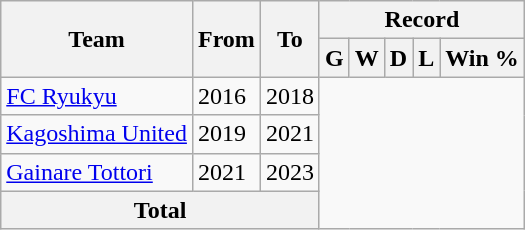<table class="wikitable" style="text-align: center">
<tr>
<th rowspan="2">Team</th>
<th rowspan="2">From</th>
<th rowspan="2">To</th>
<th colspan="5">Record</th>
</tr>
<tr>
<th>G</th>
<th>W</th>
<th>D</th>
<th>L</th>
<th>Win %</th>
</tr>
<tr>
<td align="left"><a href='#'>FC Ryukyu</a></td>
<td align="left">2016</td>
<td align="left">2018<br></td>
</tr>
<tr>
<td align="left"><a href='#'>Kagoshima United</a></td>
<td align="left">2019</td>
<td align="left">2021<br></td>
</tr>
<tr>
<td align="left"><a href='#'>Gainare Tottori</a></td>
<td align="left">2021</td>
<td align="left">2023<br></td>
</tr>
<tr>
<th colspan="3">Total<br></th>
</tr>
</table>
